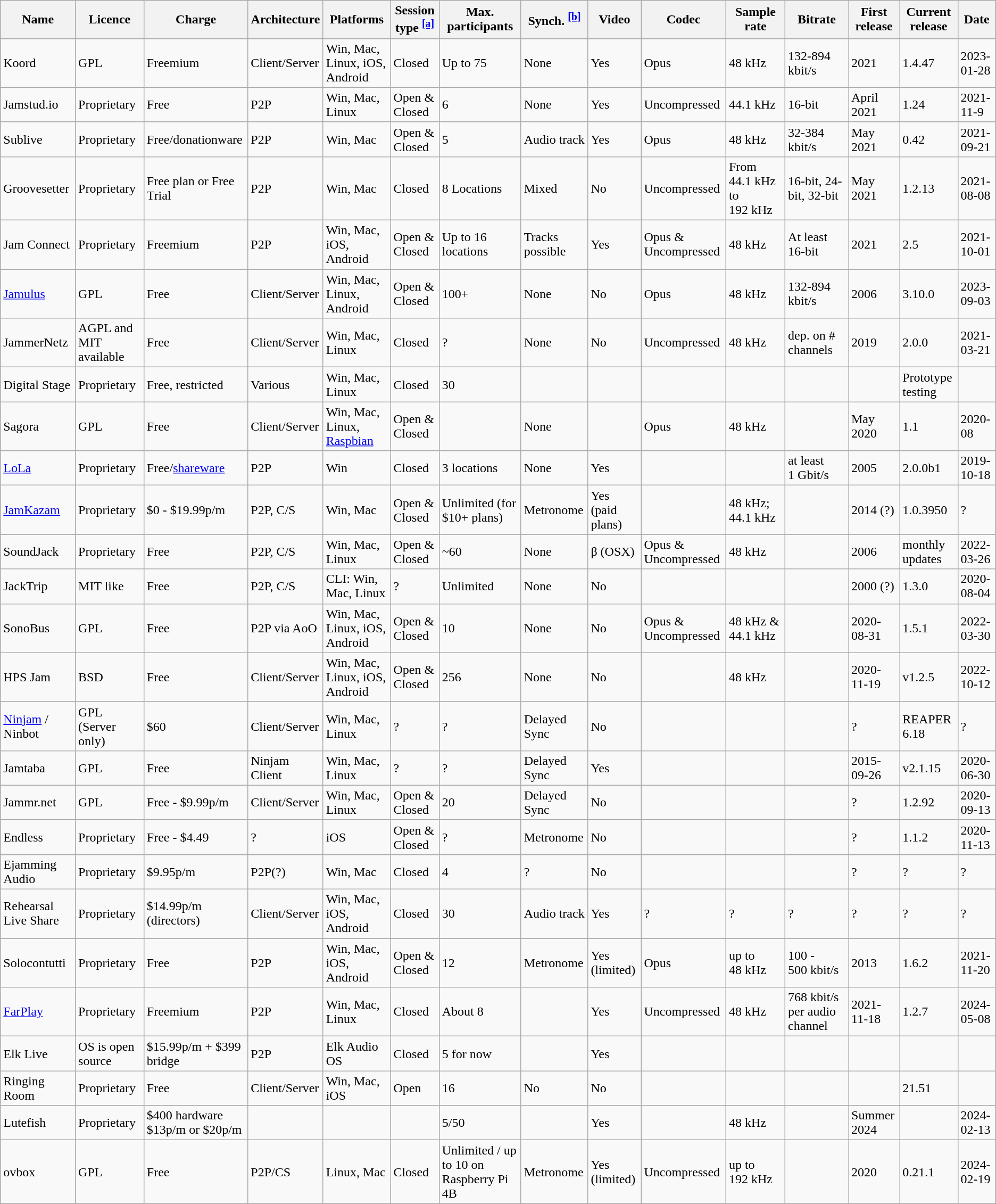<table class="wikitable sortable">
<tr>
<th>Name</th>
<th>Licence</th>
<th>Charge</th>
<th>Architecture</th>
<th>Platforms</th>
<th>Session type <sup><a href='#'>[a]</a></sup></th>
<th>Max. participants</th>
<th>Synch. <sup><a href='#'>[b]</a></sup></th>
<th>Video</th>
<th>Codec</th>
<th>Sample rate</th>
<th>Bitrate</th>
<th>First release</th>
<th>Current release</th>
<th>Date</th>
</tr>
<tr>
<td>Koord</td>
<td>GPL</td>
<td>Freemium</td>
<td>Client/Server</td>
<td>Win, Mac, Linux, iOS, Android</td>
<td>Closed</td>
<td>Up to 75</td>
<td>None</td>
<td>Yes</td>
<td>Opus</td>
<td>48 kHz</td>
<td>132-894 kbit/s</td>
<td>2021</td>
<td>1.4.47</td>
<td>2023-01-28</td>
</tr>
<tr>
<td>Jamstud.io</td>
<td>Proprietary</td>
<td>Free</td>
<td>P2P</td>
<td>Win, Mac, Linux</td>
<td>Open & Closed</td>
<td>6</td>
<td>None</td>
<td>Yes</td>
<td>Uncompressed</td>
<td>44.1 kHz</td>
<td>16-bit</td>
<td>April 2021</td>
<td>1.24</td>
<td>2021-11-9</td>
</tr>
<tr>
<td>Sublive</td>
<td>Proprietary</td>
<td>Free/donationware</td>
<td>P2P</td>
<td>Win, Mac</td>
<td>Open & Closed</td>
<td>5</td>
<td>Audio track</td>
<td>Yes</td>
<td>Opus</td>
<td>48 kHz</td>
<td>32-384 kbit/s</td>
<td>May 2021</td>
<td>0.42</td>
<td>2021-09-21</td>
</tr>
<tr>
<td>Groovesetter</td>
<td>Proprietary</td>
<td>Free plan or Free Trial</td>
<td>P2P</td>
<td>Win, Mac</td>
<td>Closed</td>
<td>8 Locations</td>
<td>Mixed</td>
<td>No</td>
<td>Uncompressed</td>
<td>From 44.1 kHz to 192 kHz</td>
<td>16-bit, 24-bit, 32-bit</td>
<td>May 2021</td>
<td>1.2.13</td>
<td>2021-08-08</td>
</tr>
<tr>
<td>Jam Connect</td>
<td>Proprietary</td>
<td>Freemium</td>
<td>P2P</td>
<td>Win, Mac, iOS, Android</td>
<td>Open & Closed</td>
<td>Up to 16 locations</td>
<td>Tracks possible</td>
<td>Yes</td>
<td>Opus & Uncompressed</td>
<td>48 kHz</td>
<td>At least 16-bit</td>
<td>2021</td>
<td>2.5</td>
<td>2021-10-01</td>
</tr>
<tr>
<td><a href='#'>Jamulus</a></td>
<td>GPL</td>
<td>Free</td>
<td>Client/Server</td>
<td>Win, Mac, Linux, Android</td>
<td>Open & Closed</td>
<td>100+ </td>
<td>None</td>
<td>No</td>
<td>Opus</td>
<td>48 kHz</td>
<td>132-894 kbit/s</td>
<td>2006 </td>
<td>3.10.0</td>
<td>2023-09-03</td>
</tr>
<tr>
<td>JammerNetz</td>
<td>AGPL and  MIT available</td>
<td>Free</td>
<td>Client/Server</td>
<td>Win, Mac, Linux</td>
<td>Closed</td>
<td>? </td>
<td>None</td>
<td>No</td>
<td>Uncompressed</td>
<td>48 kHz</td>
<td>dep. on  # channels</td>
<td>2019</td>
<td>2.0.0</td>
<td>2021-03-21</td>
</tr>
<tr>
<td>Digital Stage</td>
<td>Proprietary</td>
<td>Free, restricted</td>
<td>Various</td>
<td>Win, Mac, Linux</td>
<td>Closed</td>
<td>30</td>
<td></td>
<td></td>
<td></td>
<td></td>
<td></td>
<td></td>
<td>Prototype testing</td>
<td></td>
</tr>
<tr>
<td>Sagora</td>
<td>GPL</td>
<td>Free</td>
<td>Client/Server</td>
<td>Win, Mac, Linux, <a href='#'>Raspbian</a></td>
<td>Open & Closed</td>
<td></td>
<td>None</td>
<td></td>
<td>Opus</td>
<td>48 kHz</td>
<td></td>
<td>May 2020</td>
<td>1.1</td>
<td>2020-08</td>
</tr>
<tr>
<td><a href='#'>LoLa</a></td>
<td>Proprietary</td>
<td>Free/<a href='#'>shareware</a></td>
<td>P2P</td>
<td>Win</td>
<td>Closed</td>
<td>3 locations</td>
<td>None</td>
<td>Yes</td>
<td></td>
<td></td>
<td>at least 1 Gbit/s</td>
<td>2005</td>
<td>2.0.0b1</td>
<td>2019-10-18</td>
</tr>
<tr>
<td><a href='#'>JamKazam</a></td>
<td>Proprietary</td>
<td>$0 - $19.99p/m</td>
<td>P2P, C/S</td>
<td>Win, Mac</td>
<td>Open & Closed</td>
<td>Unlimited (for $10+ plans)</td>
<td>Metronome</td>
<td>Yes (paid plans)</td>
<td></td>
<td>48 kHz; 44.1 kHz</td>
<td></td>
<td>2014 (?)</td>
<td>1.0.3950</td>
<td>?</td>
</tr>
<tr>
<td>SoundJack</td>
<td>Proprietary</td>
<td>Free</td>
<td>P2P, C/S</td>
<td>Win, Mac, Linux</td>
<td>Open & Closed</td>
<td>~60</td>
<td>None</td>
<td>β (OSX)</td>
<td>Opus & Uncompressed</td>
<td>48 kHz</td>
<td></td>
<td>2006</td>
<td>monthly updates</td>
<td>2022-03-26</td>
</tr>
<tr>
<td>JackTrip</td>
<td>MIT like</td>
<td>Free</td>
<td>P2P, C/S</td>
<td>CLI: Win, Mac, Linux</td>
<td>?</td>
<td>Unlimited</td>
<td>None</td>
<td>No</td>
<td></td>
<td></td>
<td></td>
<td>2000 (?)</td>
<td>1.3.0</td>
<td>2020-08-04</td>
</tr>
<tr>
<td>SonoBus</td>
<td>GPL</td>
<td>Free</td>
<td>P2P via AoO</td>
<td>Win, Mac, Linux, iOS, Android</td>
<td>Open & Closed</td>
<td>10</td>
<td>None</td>
<td>No</td>
<td>Opus & Uncompressed</td>
<td>48 kHz & 44.1 kHz</td>
<td></td>
<td>2020-08-31</td>
<td>1.5.1</td>
<td>2022-03-30</td>
</tr>
<tr>
<td>HPS Jam</td>
<td>BSD</td>
<td>Free</td>
<td>Client/Server</td>
<td>Win, Mac, Linux, iOS, Android</td>
<td>Open & Closed</td>
<td>256</td>
<td>None</td>
<td>No</td>
<td></td>
<td>48 kHz</td>
<td></td>
<td>2020-11-19</td>
<td>v1.2.5</td>
<td>2022-10-12</td>
</tr>
<tr>
<td><a href='#'>Ninjam</a> / Ninbot</td>
<td>GPL (Server only)</td>
<td>$60</td>
<td>Client/Server</td>
<td>Win, Mac, Linux</td>
<td>?</td>
<td>?</td>
<td>Delayed Sync</td>
<td>No</td>
<td></td>
<td></td>
<td></td>
<td>?</td>
<td>REAPER 6.18</td>
<td>?</td>
</tr>
<tr>
<td>Jamtaba</td>
<td>GPL</td>
<td>Free</td>
<td>Ninjam Client</td>
<td>Win, Mac, Linux</td>
<td>?</td>
<td>?</td>
<td>Delayed Sync</td>
<td>Yes</td>
<td></td>
<td></td>
<td></td>
<td>2015-09-26</td>
<td>v2.1.15</td>
<td>2020-06-30</td>
</tr>
<tr>
<td>Jammr.net</td>
<td>GPL</td>
<td>Free - $9.99p/m</td>
<td>Client/Server</td>
<td>Win, Mac, Linux</td>
<td>Open & Closed</td>
<td>20</td>
<td>Delayed Sync</td>
<td>No</td>
<td></td>
<td></td>
<td></td>
<td>?</td>
<td>1.2.92</td>
<td>2020-09-13</td>
</tr>
<tr>
<td>Endless</td>
<td>Proprietary</td>
<td>Free - $4.49</td>
<td>?</td>
<td>iOS</td>
<td>Open & Closed</td>
<td>?</td>
<td>Metronome</td>
<td>No</td>
<td></td>
<td></td>
<td></td>
<td>?</td>
<td>1.1.2</td>
<td>2020-11-13</td>
</tr>
<tr>
<td>Ejamming Audio</td>
<td>Proprietary</td>
<td>$9.95p/m</td>
<td>P2P(?)</td>
<td>Win, Mac</td>
<td>Closed</td>
<td>4</td>
<td>?</td>
<td>No</td>
<td></td>
<td></td>
<td></td>
<td>?</td>
<td>?</td>
<td>?</td>
</tr>
<tr>
<td>Rehearsal Live Share</td>
<td>Proprietary</td>
<td>$14.99p/m (directors)</td>
<td>Client/Server</td>
<td>Win, Mac, iOS, Android</td>
<td>Closed</td>
<td>30</td>
<td>Audio track</td>
<td>Yes</td>
<td>?</td>
<td>?</td>
<td>?</td>
<td>?</td>
<td>?</td>
<td>?</td>
</tr>
<tr>
<td>Solocontutti</td>
<td>Proprietary</td>
<td>Free</td>
<td>P2P</td>
<td>Win, Mac, iOS, Android</td>
<td>Open & Closed</td>
<td>12</td>
<td>Metronome</td>
<td>Yes (limited)</td>
<td>Opus</td>
<td>up to 48 kHz</td>
<td>100 - 500 kbit/s</td>
<td>2013</td>
<td>1.6.2</td>
<td>2021-11-20</td>
</tr>
<tr>
<td><a href='#'>FarPlay</a></td>
<td>Proprietary</td>
<td>Freemium</td>
<td>P2P</td>
<td>Win, Mac, Linux</td>
<td>Closed</td>
<td>About 8</td>
<td></td>
<td>Yes</td>
<td>Uncompressed</td>
<td>48 kHz</td>
<td>768 kbit/s per audio channel</td>
<td>2021-11-18</td>
<td>1.2.7</td>
<td>2024-05-08</td>
</tr>
<tr>
<td>Elk Live</td>
<td>OS is open source</td>
<td>$15.99p/m + $399 bridge</td>
<td>P2P</td>
<td>Elk Audio OS</td>
<td>Closed</td>
<td>5 for now</td>
<td></td>
<td>Yes</td>
<td></td>
<td></td>
<td></td>
<td></td>
<td></td>
<td></td>
</tr>
<tr>
<td>Ringing Room</td>
<td>Proprietary</td>
<td>Free</td>
<td>Client/Server</td>
<td>Win, Mac, iOS</td>
<td>Open</td>
<td>16</td>
<td>No</td>
<td>No</td>
<td></td>
<td></td>
<td></td>
<td></td>
<td>21.51</td>
<td></td>
</tr>
<tr>
<td>Lutefish</td>
<td>Proprietary</td>
<td>$400 hardware<br>$13p/m or $20p/m</td>
<td></td>
<td></td>
<td></td>
<td>5/50</td>
<td></td>
<td>Yes</td>
<td></td>
<td>48 kHz</td>
<td></td>
<td>Summer 2024</td>
<td></td>
<td>2024-02-13</td>
</tr>
<tr>
<td>ovbox</td>
<td>GPL</td>
<td>Free</td>
<td>P2P/CS</td>
<td>Linux, Mac</td>
<td>Closed</td>
<td>Unlimited / up to 10 on Raspberry Pi 4B</td>
<td>Metronome</td>
<td>Yes (limited)</td>
<td>Uncompressed</td>
<td>up to 192 kHz</td>
<td></td>
<td>2020</td>
<td>0.21.1</td>
<td>2024-02-19</td>
</tr>
</table>
